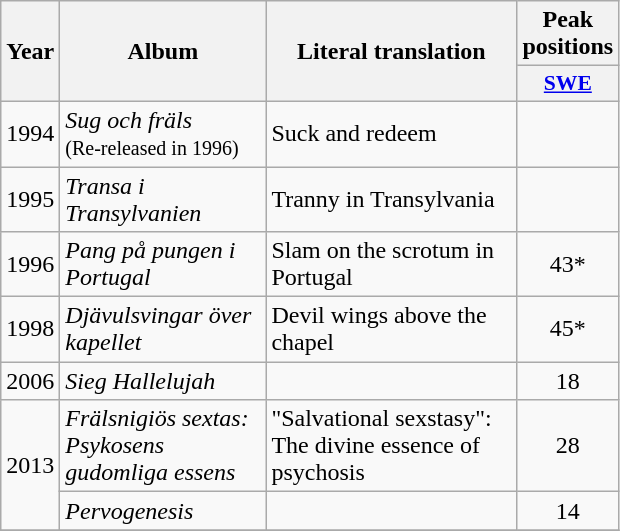<table class="wikitable">
<tr>
<th align="center" rowspan="2" width="10">Year</th>
<th align="center" rowspan="2" width="130">Album</th>
<th align="center" rowspan="2" width="160">Literal translation</th>
<th align="center" colspan="1" width="20">Peak positions</th>
</tr>
<tr>
<th scope="col" style="width:3em;font-size:90%;"><a href='#'>SWE</a><br></th>
</tr>
<tr>
<td style="text-align:center;">1994</td>
<td><em>Sug och fräls</em> <br> <small>(Re-released in 1996)</small></td>
<td>Suck and redeem</td>
<td style="text-align:center;"></td>
</tr>
<tr>
<td style="text-align:center;">1995</td>
<td><em>Transa i Transylvanien</em></td>
<td>Tranny in Transylvania</td>
<td style="text-align:center;"></td>
</tr>
<tr>
<td style="text-align:center;">1996</td>
<td><em>Pang på pungen i Portugal</em></td>
<td>Slam on the scrotum in Portugal</td>
<td style="text-align:center;">43*</td>
</tr>
<tr>
<td style="text-align:center;">1998</td>
<td><em>Djävulsvingar över kapellet</em></td>
<td>Devil wings above the chapel</td>
<td style="text-align:center;">45*</td>
</tr>
<tr>
<td style="text-align:center;">2006</td>
<td><em>Sieg Hallelujah</em></td>
<td></td>
<td style="text-align:center;">18</td>
</tr>
<tr>
<td style="text-align:center;" rowspan=2>2013</td>
<td><em>Frälsnigiös sextas: Psykosens gudomliga essens</em></td>
<td>"Salvational sexstasy": The divine essence of psychosis</td>
<td style="text-align:center;">28</td>
</tr>
<tr>
<td><em>Pervogenesis</em></td>
<td></td>
<td style="text-align:center;">14</td>
</tr>
<tr>
</tr>
</table>
